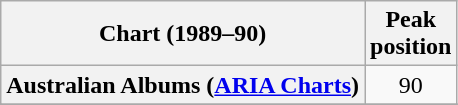<table class="wikitable sortable plainrowheaders" style="text-align:center">
<tr>
<th scope="col">Chart (1989–90)</th>
<th scope="col">Peak<br> position</th>
</tr>
<tr>
<th scope="row">Australian Albums (<a href='#'>ARIA Charts</a>)</th>
<td>90</td>
</tr>
<tr>
</tr>
<tr>
</tr>
</table>
